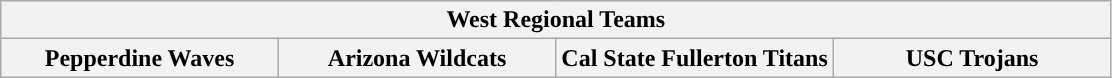<table class="wikitable">
<tr>
<th colspan=4>West Regional Teams</th>
</tr>
<tr>
<th style="width: 25%; ">Pepperdine Waves</th>
<th style="width: 25%; ">Arizona Wildcats</th>
<th style="width: 25%; ">Cal State Fullerton Titans</th>
<th style="width: 25%; ">USC Trojans</th>
</tr>
</table>
